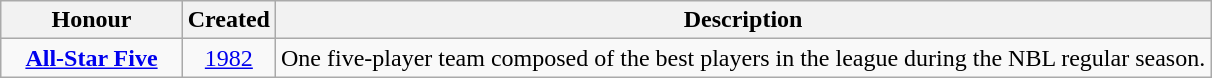<table class="wikitable plainrowheaders sortable" summary="Honour (sortable), Created (sortable), Description">
<tr>
<th scope="col" width=15% class="unsortable">Honour</th>
<th scope="col">Created</th>
<th scope="col" class="unsortable">Description</th>
</tr>
<tr>
<th scope="row" style="background-color:transparent;"><a href='#'>All-Star Five</a></th>
<td align=center><a href='#'>1982</a></td>
<td>One five-player team composed of the best players in the league during the NBL regular season.</td>
</tr>
</table>
